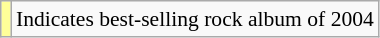<table class="wikitable" style="font-size:90%;">
<tr>
<td style="background-color:#FFFF99"></td>
<td>Indicates best-selling rock album of 2004</td>
</tr>
</table>
